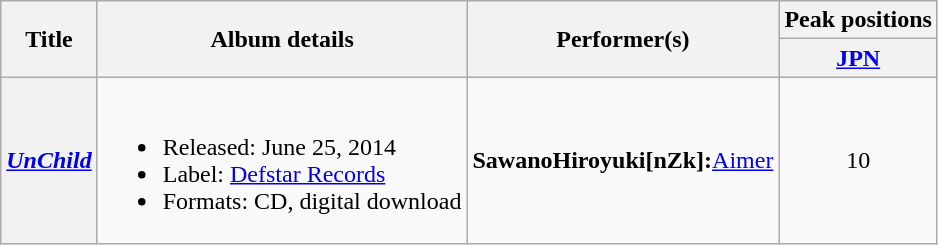<table class="wikitable plainrowheaders">
<tr>
<th scope="col" rowspan="2">Title</th>
<th scope="col" rowspan="2">Album details</th>
<th scope="col" rowspan="2">Performer(s)</th>
<th scope="col" colspan="1">Peak positions</th>
</tr>
<tr>
<th scope="col"><a href='#'>JPN</a> <br></th>
</tr>
<tr>
<th scope="row"><em><a href='#'>UnChild</a></em></th>
<td><br><ul><li>Released: June 25, 2014 </li><li>Label: <a href='#'>Defstar Records</a></li><li>Formats: CD, digital download</li></ul></td>
<td><strong>SawanoHiroyuki[nZk]:</strong><a href='#'>Aimer</a></td>
<td align="center">10</td>
</tr>
</table>
